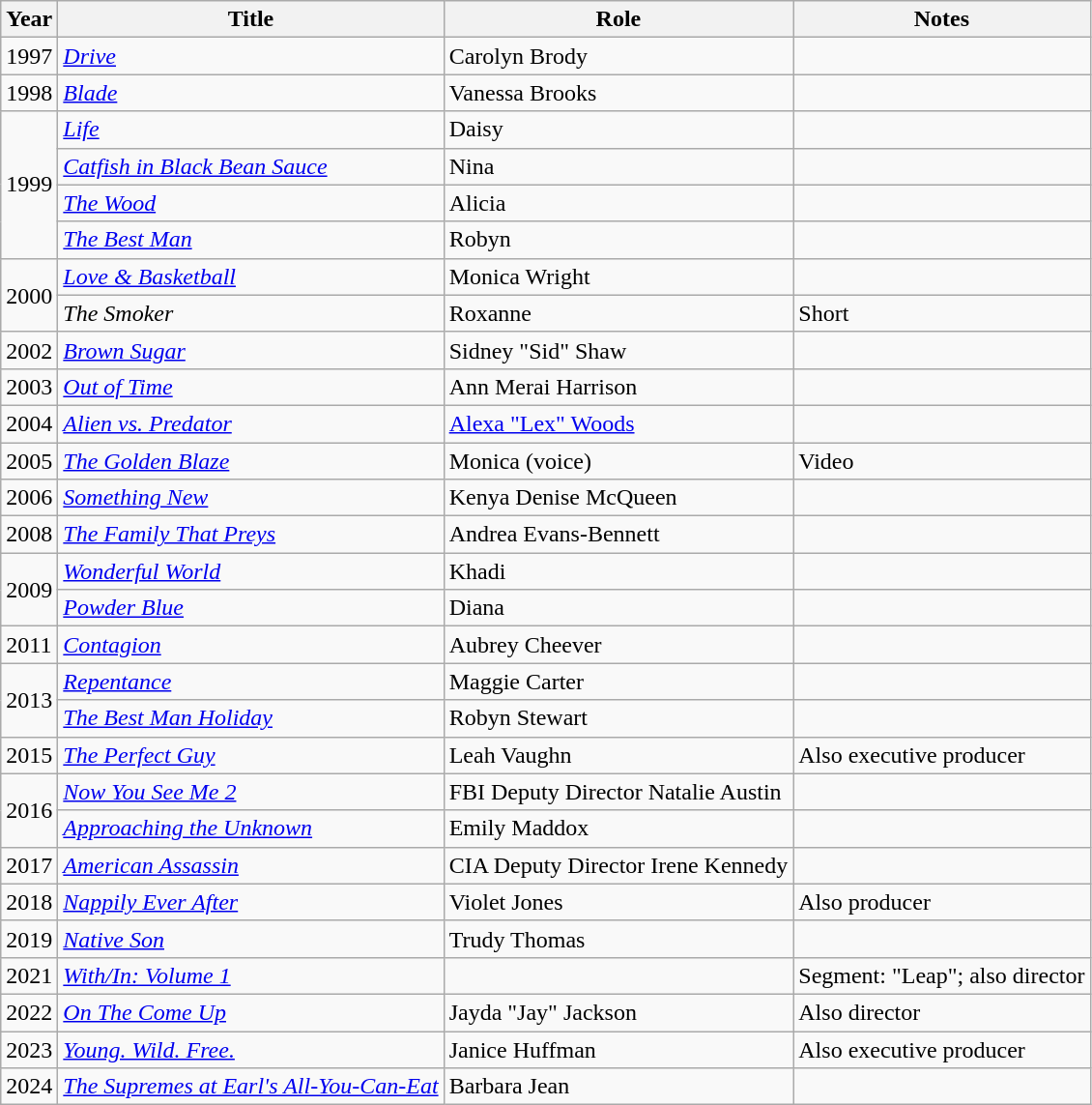<table class="wikitable sortable">
<tr>
<th>Year</th>
<th>Title</th>
<th>Role</th>
<th class="unsortable">Notes</th>
</tr>
<tr>
<td>1997</td>
<td><em><a href='#'>Drive</a></em></td>
<td>Carolyn Brody</td>
<td></td>
</tr>
<tr>
<td>1998</td>
<td><em><a href='#'>Blade</a></em></td>
<td>Vanessa Brooks</td>
<td></td>
</tr>
<tr>
<td rowspan=4>1999</td>
<td><em><a href='#'>Life</a></em></td>
<td>Daisy</td>
<td></td>
</tr>
<tr>
<td><em><a href='#'>Catfish in Black Bean Sauce</a></em></td>
<td>Nina</td>
<td></td>
</tr>
<tr>
<td><em><a href='#'>The Wood</a></em></td>
<td>Alicia</td>
<td></td>
</tr>
<tr>
<td><em><a href='#'>The Best Man</a></em></td>
<td>Robyn</td>
<td></td>
</tr>
<tr>
<td rowspan=2>2000</td>
<td><em><a href='#'>Love & Basketball</a></em></td>
<td>Monica Wright</td>
<td></td>
</tr>
<tr>
<td><em>The Smoker</em></td>
<td>Roxanne</td>
<td>Short</td>
</tr>
<tr>
<td>2002</td>
<td><em><a href='#'>Brown Sugar</a></em></td>
<td>Sidney "Sid" Shaw</td>
<td></td>
</tr>
<tr>
<td>2003</td>
<td><em><a href='#'>Out of Time</a></em></td>
<td>Ann Merai Harrison</td>
<td></td>
</tr>
<tr>
<td>2004</td>
<td><em><a href='#'>Alien vs. Predator</a></em></td>
<td><a href='#'>Alexa "Lex" Woods</a></td>
<td></td>
</tr>
<tr>
<td>2005</td>
<td><em><a href='#'>The Golden Blaze</a></em></td>
<td>Monica (voice)</td>
<td>Video</td>
</tr>
<tr>
<td>2006</td>
<td><em><a href='#'>Something New</a></em></td>
<td>Kenya Denise McQueen</td>
<td></td>
</tr>
<tr>
<td>2008</td>
<td><em><a href='#'>The Family That Preys</a></em></td>
<td>Andrea Evans-Bennett</td>
<td></td>
</tr>
<tr>
<td rowspan=2>2009</td>
<td><em><a href='#'>Wonderful World</a></em></td>
<td>Khadi</td>
<td></td>
</tr>
<tr>
<td><em><a href='#'>Powder Blue</a></em></td>
<td>Diana</td>
<td></td>
</tr>
<tr>
<td>2011</td>
<td><em><a href='#'>Contagion</a></em></td>
<td>Aubrey Cheever</td>
<td></td>
</tr>
<tr>
<td rowspan=2>2013</td>
<td><em><a href='#'>Repentance</a></em></td>
<td>Maggie Carter</td>
<td></td>
</tr>
<tr>
<td><em><a href='#'>The Best Man Holiday</a></em></td>
<td>Robyn Stewart</td>
<td></td>
</tr>
<tr>
<td>2015</td>
<td><em><a href='#'>The Perfect Guy</a></em></td>
<td>Leah Vaughn</td>
<td>Also executive producer</td>
</tr>
<tr>
<td rowspan=2>2016</td>
<td><em><a href='#'>Now You See Me 2</a></em></td>
<td>FBI Deputy Director Natalie Austin</td>
<td></td>
</tr>
<tr>
<td><em><a href='#'>Approaching the Unknown</a></em></td>
<td>Emily Maddox</td>
<td></td>
</tr>
<tr>
<td>2017</td>
<td><em><a href='#'>American Assassin</a></em></td>
<td>CIA Deputy Director Irene Kennedy</td>
<td></td>
</tr>
<tr>
<td>2018</td>
<td><em><a href='#'>Nappily Ever After</a></em></td>
<td>Violet Jones</td>
<td>Also producer</td>
</tr>
<tr>
<td>2019</td>
<td><em><a href='#'>Native Son</a></em></td>
<td>Trudy Thomas</td>
<td></td>
</tr>
<tr>
<td>2021</td>
<td><em><a href='#'>With/In: Volume 1</a></em></td>
<td></td>
<td>Segment: "Leap"; also director</td>
</tr>
<tr>
<td>2022</td>
<td><em><a href='#'>On The Come Up</a></em></td>
<td>Jayda "Jay" Jackson</td>
<td>Also director</td>
</tr>
<tr>
<td>2023</td>
<td><em><a href='#'>Young. Wild. Free.</a></em></td>
<td>Janice Huffman</td>
<td>Also executive producer</td>
</tr>
<tr>
<td>2024</td>
<td><em><a href='#'>The Supremes at Earl's All-You-Can-Eat</a></em></td>
<td>Barbara Jean</td>
<td></td>
</tr>
</table>
